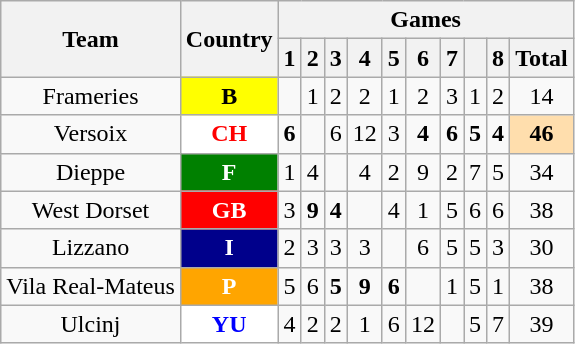<table class="wikitable plainrowheaders" style="text-align:center;">
<tr>
<th rowspan=2>Team</th>
<th rowspan=2>Country</th>
<th colspan=10>Games</th>
</tr>
<tr>
<th>1</th>
<th>2</th>
<th>3</th>
<th>4</th>
<th>5</th>
<th>6</th>
<th>7</th>
<th></th>
<th>8</th>
<th>Total</th>
</tr>
<tr>
<td>Frameries</td>
<td style="background:yellow"><strong>B</strong></td>
<td></td>
<td>1</td>
<td>2</td>
<td>2</td>
<td>1</td>
<td>2</td>
<td>3</td>
<td>1</td>
<td>2</td>
<td>14</td>
</tr>
<tr>
<td>Versoix</td>
<td style="background:white; color: red"><strong>CH</strong></td>
<td><strong>6</strong></td>
<td></td>
<td>6</td>
<td>12</td>
<td>3</td>
<td><strong>4</strong></td>
<td><strong>6</strong></td>
<td><strong>5</strong></td>
<td><strong>4</strong></td>
<td style="font-weight:bold; background:NavajoWhite;">46</td>
</tr>
<tr>
<td>Dieppe</td>
<td style="background:green; color: white"><strong>F</strong></td>
<td>1</td>
<td>4</td>
<td></td>
<td>4</td>
<td>2</td>
<td>9</td>
<td>2</td>
<td>7</td>
<td>5</td>
<td>34</td>
</tr>
<tr>
<td>West Dorset</td>
<td style="background:red; color: white"><strong>GB</strong></td>
<td>3</td>
<td><strong>9</strong></td>
<td><strong>4</strong></td>
<td></td>
<td>4</td>
<td>1</td>
<td>5</td>
<td>6</td>
<td>6</td>
<td>38</td>
</tr>
<tr>
<td>Lizzano</td>
<td style="background:darkblue; color: white"><strong>I</strong></td>
<td>2</td>
<td>3</td>
<td>3</td>
<td>3</td>
<td></td>
<td>6</td>
<td>5</td>
<td>5</td>
<td>3</td>
<td>30</td>
</tr>
<tr>
<td>Vila Real-Mateus</td>
<td style="background:orange; color: white"><strong>P</strong></td>
<td>5</td>
<td>6</td>
<td><strong>5</strong></td>
<td><strong>9</strong></td>
<td><strong>6</strong></td>
<td></td>
<td>1</td>
<td>5</td>
<td>1</td>
<td>38</td>
</tr>
<tr>
<td>Ulcinj</td>
<td style="background:white; color:blue"><strong>YU</strong></td>
<td>4</td>
<td>2</td>
<td>2</td>
<td>1</td>
<td>6</td>
<td>12</td>
<td></td>
<td>5</td>
<td>7</td>
<td>39</td>
</tr>
</table>
